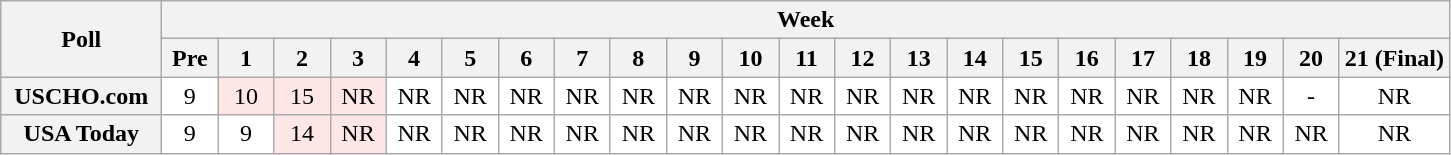<table class="wikitable" style="white-space:nowrap;">
<tr>
<th scope="col" width="100" rowspan="2">Poll</th>
<th colspan="25">Week</th>
</tr>
<tr>
<th scope="col" width="30">Pre</th>
<th scope="col" width="30">1</th>
<th scope="col" width="30">2</th>
<th scope="col" width="30">3</th>
<th scope="col" width="30">4</th>
<th scope="col" width="30">5</th>
<th scope="col" width="30">6</th>
<th scope="col" width="30">7</th>
<th scope="col" width="30">8</th>
<th scope="col" width="30">9</th>
<th scope="col" width="30">10</th>
<th scope="col" width="30">11</th>
<th scope="col" width="30">12</th>
<th scope="col" width="30">13</th>
<th scope="col" width="30">14</th>
<th scope="col" width="30">15</th>
<th scope="col" width="30">16</th>
<th scope="col" width="30">17</th>
<th scope="col" width="30">18</th>
<th scope="col" width="30">19</th>
<th scope="col" width="30">20</th>
<th scope="col" width="30">21 (Final)</th>
</tr>
<tr style="text-align:center;">
<th>USCHO.com</th>
<td bgcolor=FFFFFF>9</td>
<td bgcolor=FFE6E6>10</td>
<td bgcolor=FFE6E6>15</td>
<td bgcolor=FFE6E6>NR</td>
<td bgcolor=FFFFFF>NR</td>
<td bgcolor=FFFFFF>NR</td>
<td bgcolor=FFFFFF>NR</td>
<td bgcolor=FFFFFF>NR</td>
<td bgcolor=FFFFFF>NR</td>
<td bgcolor=FFFFFF>NR</td>
<td bgcolor=FFFFFF>NR</td>
<td bgcolor=FFFFFF>NR</td>
<td bgcolor=FFFFFF>NR</td>
<td bgcolor=FFFFFF>NR</td>
<td bgcolor=FFFFFF>NR</td>
<td bgcolor=FFFFFF>NR</td>
<td bgcolor=FFFFFF>NR</td>
<td bgcolor=FFFFFF>NR</td>
<td bgcolor=FFFFFF>NR</td>
<td bgcolor=FFFFFF>NR</td>
<td bgcolor=FFFFFF>-</td>
<td bgcolor=FFFFFF>NR</td>
</tr>
<tr style="text-align:center;">
<th>USA Today</th>
<td bgcolor=FFFFFF>9</td>
<td bgcolor=FFFFFF>9</td>
<td bgcolor=FFE6E6>14</td>
<td bgcolor=FFE6E6>NR</td>
<td bgcolor=FFFFFF>NR</td>
<td bgcolor=FFFFFF>NR</td>
<td bgcolor=FFFFFF>NR</td>
<td bgcolor=FFFFFF>NR</td>
<td bgcolor=FFFFFF>NR</td>
<td bgcolor=FFFFFF>NR</td>
<td bgcolor=FFFFFF>NR</td>
<td bgcolor=FFFFFF>NR</td>
<td bgcolor=FFFFFF>NR</td>
<td bgcolor=FFFFFF>NR</td>
<td bgcolor=FFFFFF>NR</td>
<td bgcolor=FFFFFF>NR</td>
<td bgcolor=FFFFFF>NR</td>
<td bgcolor=FFFFFF>NR</td>
<td bgcolor=FFFFFF>NR</td>
<td bgcolor=FFFFFF>NR</td>
<td bgcolor=FFFFFF>NR</td>
<td bgcolor=FFFFFF>NR</td>
</tr>
</table>
